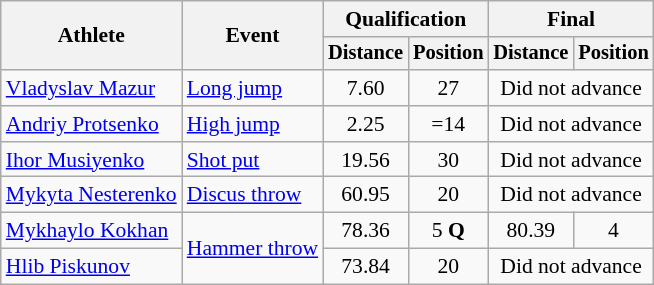<table class=wikitable style=font-size:90%;text-align:center>
<tr>
<th rowspan=2>Athlete</th>
<th rowspan=2>Event</th>
<th colspan=2>Qualification</th>
<th colspan=2>Final</th>
</tr>
<tr style=font-size:95%>
<th>Distance</th>
<th>Position</th>
<th>Distance</th>
<th>Position</th>
</tr>
<tr>
<td align=left><a href='#'>Vladyslav Mazur</a></td>
<td align=left><a href='#'>Long jump</a></td>
<td>7.60</td>
<td>27</td>
<td colspan="2">Did not advance</td>
</tr>
<tr>
<td align=left><a href='#'>Andriy Protsenko</a></td>
<td align=left><a href='#'>High jump</a></td>
<td>2.25</td>
<td>=14</td>
<td colspan="2">Did not advance</td>
</tr>
<tr>
<td align=left><a href='#'>Ihor Musiyenko</a></td>
<td align=left><a href='#'>Shot put</a></td>
<td>19.56</td>
<td>30</td>
<td colspan="2">Did not advance</td>
</tr>
<tr>
<td align=left><a href='#'>Mykyta Nesterenko</a></td>
<td align=left><a href='#'>Discus throw</a></td>
<td>60.95</td>
<td>20</td>
<td colspan="2">Did not advance</td>
</tr>
<tr>
<td align="left"><a href='#'>Mykhaylo Kokhan</a></td>
<td rowspan="2"><a href='#'>Hammer throw</a></td>
<td>78.36</td>
<td>5 <strong>Q</strong></td>
<td>80.39</td>
<td>4</td>
</tr>
<tr>
<td align="left"><a href='#'>Hlib Piskunov</a></td>
<td>73.84</td>
<td>20</td>
<td colspan="2">Did not advance</td>
</tr>
</table>
